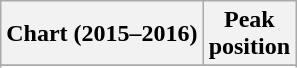<table class="wikitable sortable">
<tr>
<th>Chart (2015–2016)</th>
<th>Peak<br>position</th>
</tr>
<tr>
</tr>
<tr>
</tr>
<tr>
</tr>
</table>
